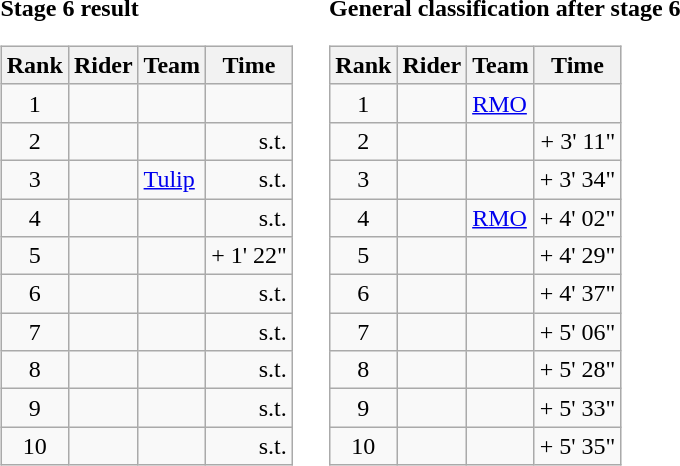<table>
<tr>
<td><strong>Stage 6 result</strong><br><table class="wikitable">
<tr>
<th scope="col">Rank</th>
<th scope="col">Rider</th>
<th scope="col">Team</th>
<th scope="col">Time</th>
</tr>
<tr>
<td style="text-align:center;">1</td>
<td></td>
<td></td>
<td style="text-align:right;"></td>
</tr>
<tr>
<td style="text-align:center;">2</td>
<td></td>
<td></td>
<td style="text-align:right;">s.t.</td>
</tr>
<tr>
<td style="text-align:center;">3</td>
<td></td>
<td><a href='#'>Tulip</a></td>
<td style="text-align:right;">s.t.</td>
</tr>
<tr>
<td style="text-align:center;">4</td>
<td></td>
<td></td>
<td style="text-align:right;">s.t.</td>
</tr>
<tr>
<td style="text-align:center;">5</td>
<td></td>
<td></td>
<td style="text-align:right;">+ 1' 22"</td>
</tr>
<tr>
<td style="text-align:center;">6</td>
<td></td>
<td></td>
<td style="text-align:right;">s.t.</td>
</tr>
<tr>
<td style="text-align:center;">7</td>
<td></td>
<td></td>
<td style="text-align:right;">s.t.</td>
</tr>
<tr>
<td style="text-align:center;">8</td>
<td></td>
<td></td>
<td style="text-align:right;">s.t.</td>
</tr>
<tr>
<td style="text-align:center;">9</td>
<td></td>
<td></td>
<td style="text-align:right;">s.t.</td>
</tr>
<tr>
<td style="text-align:center;">10</td>
<td></td>
<td></td>
<td style="text-align:right;">s.t.</td>
</tr>
</table>
</td>
<td></td>
<td><strong>General classification after stage 6</strong><br><table class="wikitable">
<tr>
<th scope="col">Rank</th>
<th scope="col">Rider</th>
<th scope="col">Team</th>
<th scope="col">Time</th>
</tr>
<tr>
<td style="text-align:center;">1</td>
<td> </td>
<td><a href='#'>RMO</a></td>
<td style="text-align:right;"></td>
</tr>
<tr>
<td style="text-align:center;">2</td>
<td></td>
<td></td>
<td style="text-align:right;">+ 3' 11"</td>
</tr>
<tr>
<td style="text-align:center;">3</td>
<td></td>
<td></td>
<td style="text-align:right;">+ 3' 34"</td>
</tr>
<tr>
<td style="text-align:center;">4</td>
<td></td>
<td><a href='#'>RMO</a></td>
<td style="text-align:right;">+ 4' 02"</td>
</tr>
<tr>
<td style="text-align:center;">5</td>
<td></td>
<td></td>
<td style="text-align:right;">+ 4' 29"</td>
</tr>
<tr>
<td style="text-align:center;">6</td>
<td></td>
<td></td>
<td style="text-align:right;">+ 4' 37"</td>
</tr>
<tr>
<td style="text-align:center;">7</td>
<td></td>
<td></td>
<td style="text-align:right;">+ 5' 06"</td>
</tr>
<tr>
<td style="text-align:center;">8</td>
<td></td>
<td></td>
<td style="text-align:right;">+ 5' 28"</td>
</tr>
<tr>
<td style="text-align:center;">9</td>
<td></td>
<td></td>
<td style="text-align:right;">+ 5' 33"</td>
</tr>
<tr>
<td style="text-align:center;">10</td>
<td></td>
<td></td>
<td style="text-align:right;">+ 5' 35"</td>
</tr>
</table>
</td>
</tr>
</table>
